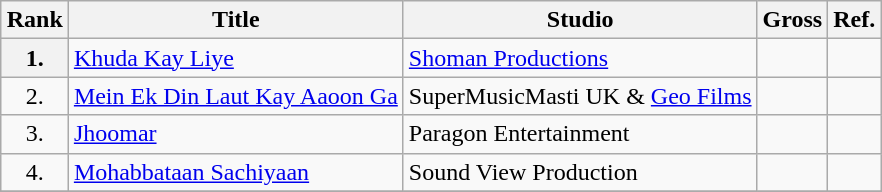<table class="wikitable sortable" style="margin:auto; margin:auto;">
<tr>
<th>Rank</th>
<th>Title</th>
<th>Studio</th>
<th>Gross</th>
<th>Ref.</th>
</tr>
<tr>
<th style="text-align:center;">1.</th>
<td><a href='#'>Khuda Kay Liye</a></td>
<td><a href='#'>Shoman Productions</a></td>
<td></td>
<td></td>
</tr>
<tr>
<td style="text-align:center;">2.</td>
<td><a href='#'>Mein Ek Din Laut Kay Aaoon Ga</a></td>
<td>SuperMusicMasti UK & <a href='#'>Geo Films</a></td>
<td></td>
<td></td>
</tr>
<tr>
<td style="text-align:center;">3.</td>
<td><a href='#'>Jhoomar</a></td>
<td>Paragon Entertainment</td>
<td></td>
<td></td>
</tr>
<tr>
<td style="text-align:center;">4.</td>
<td><a href='#'>Mohabbataan Sachiyaan</a></td>
<td>Sound View Production</td>
<td></td>
<td></td>
</tr>
<tr>
</tr>
</table>
